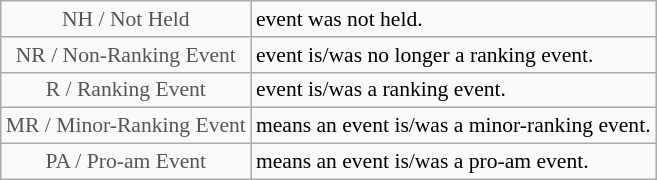<table class="wikitable" style="font-size:90%">
<tr>
<td style="text-align:center; color:#555555;" colspan="4">NH / Not Held</td>
<td>event was not held.</td>
</tr>
<tr>
<td style="text-align:center; color:#555555;" colspan="4">NR / Non-Ranking Event</td>
<td>event is/was no longer a ranking event.</td>
</tr>
<tr>
<td style="text-align:center; color:#555555;" colspan="4">R / Ranking Event</td>
<td>event is/was a ranking event.</td>
</tr>
<tr>
<td style="text-align:center; color:#555555;" colspan="4">MR / Minor-Ranking Event</td>
<td>means an event is/was a minor-ranking event.</td>
</tr>
<tr>
<td style="text-align:center; color:#555555;" colspan="4">PA / Pro-am Event</td>
<td>means an event is/was a pro-am event.</td>
</tr>
</table>
